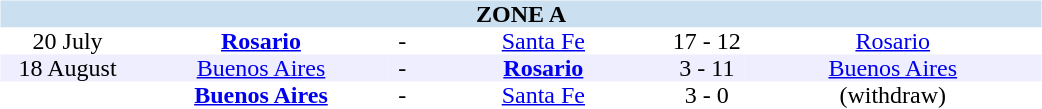<table table width=700>
<tr>
<td width=700 valign="top"><br><table border=0 cellspacing=0 cellpadding=0 style="font-size: 100%; border-collapse: collapse;" width=100%>
<tr bgcolor="#CADFF0">
<td style="font-size:100%"; align="center" colspan="6"><strong>ZONE A</strong></td>
</tr>
<tr align=center bgcolor=#FFFFFF>
<td width=90>20 July</td>
<td width=170><strong><a href='#'>Rosario</a></strong></td>
<td width=20>-</td>
<td width=170><a href='#'>Santa Fe</a></td>
<td width=50>17 - 12</td>
<td width=200><a href='#'>Rosario</a></td>
</tr>
<tr align=center bgcolor=#EEEEFF>
<td width=90>18 August</td>
<td width=170><a href='#'>Buenos Aires</a></td>
<td width=20>-</td>
<td width=170><strong><a href='#'>Rosario</a></strong></td>
<td width=50>3 - 11</td>
<td width=200><a href='#'>Buenos Aires</a></td>
</tr>
<tr align=center bgcolor=#FFFFFF>
<td width=90></td>
<td width=170><strong><a href='#'>Buenos Aires</a></strong></td>
<td width=20>-</td>
<td width=170><a href='#'>Santa Fe</a></td>
<td width=50>3 - 0</td>
<td width=200>(withdraw)</td>
</tr>
</table>
</td>
</tr>
</table>
